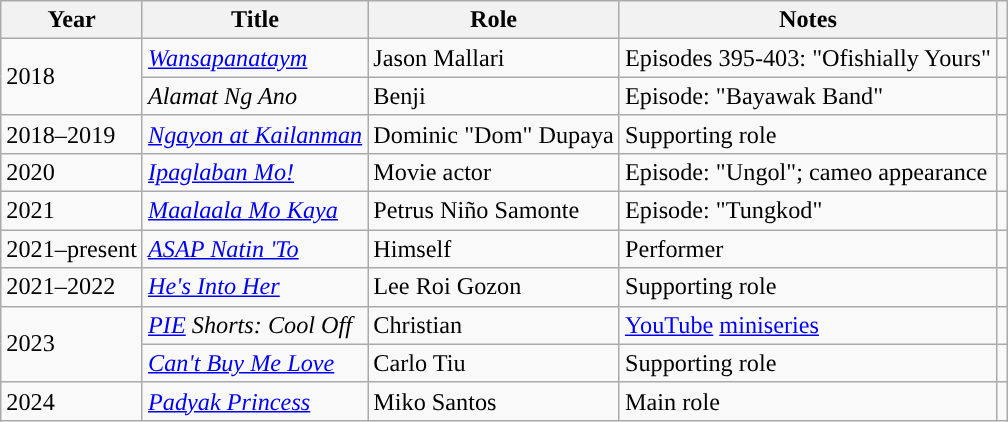<table class="wikitable sortable" style="font-size:101%">
<tr>
<th>Year</th>
<th>Title</th>
<th>Role</th>
<th>Notes</th>
<th></th>
</tr>
<tr>
<td rowspan="2">2018</td>
<td><em><a href='#'>Wansapanataym</a></em></td>
<td>Jason Mallari</td>
<td>Episodes 395-403: "Ofishially Yours"</td>
<td></td>
</tr>
<tr>
<td><em>Alamat Ng Ano</em></td>
<td>Benji</td>
<td>Episode: "Bayawak Band"</td>
<td></td>
</tr>
<tr>
<td>2018–2019</td>
<td><em><a href='#'>Ngayon at Kailanman</a></em></td>
<td>Dominic "Dom" Dupaya</td>
<td>Supporting role</td>
<td></td>
</tr>
<tr>
<td>2020</td>
<td><em><a href='#'>Ipaglaban Mo!</a></em></td>
<td>Movie actor</td>
<td>Episode: "Ungol"; cameo appearance</td>
<td></td>
</tr>
<tr>
<td>2021</td>
<td><em><a href='#'>Maalaala Mo Kaya</a></em></td>
<td>Petrus Niño Samonte</td>
<td>Episode: "Tungkod"</td>
<td></td>
</tr>
<tr>
<td>2021–present</td>
<td><em><a href='#'>ASAP Natin 'To</a></em></td>
<td>Himself</td>
<td>Performer</td>
<td></td>
</tr>
<tr>
<td>2021–2022</td>
<td><em><a href='#'>He's Into Her</a></em></td>
<td>Lee Roi Gozon</td>
<td>Supporting role</td>
<td></td>
</tr>
<tr>
<td rowspan="2">2023</td>
<td><em><a href='#'>PIE</a> Shorts: Cool Off</em></td>
<td>Christian</td>
<td><a href='#'>YouTube</a> <a href='#'>miniseries</a></td>
<td></td>
</tr>
<tr>
<td><em><a href='#'>Can't Buy Me Love</a></em></td>
<td>Carlo Tiu</td>
<td>Supporting role</td>
<td></td>
</tr>
<tr>
<td>2024</td>
<td><em><a href='#'>Padyak Princess</a></em></td>
<td>Miko Santos</td>
<td>Main role</td>
<td></td>
</tr>
</table>
